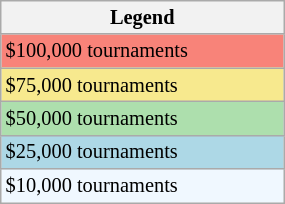<table class="wikitable" style="font-size:85%; width:15%;">
<tr>
<th>Legend</th>
</tr>
<tr style="background:#f88379;">
<td>$100,000 tournaments</td>
</tr>
<tr style="background:#f7e98e;">
<td>$75,000 tournaments</td>
</tr>
<tr style="background:#addfad;">
<td>$50,000 tournaments</td>
</tr>
<tr style="background:lightblue;">
<td>$25,000 tournaments</td>
</tr>
<tr style="background:#f0f8ff;">
<td>$10,000 tournaments</td>
</tr>
</table>
